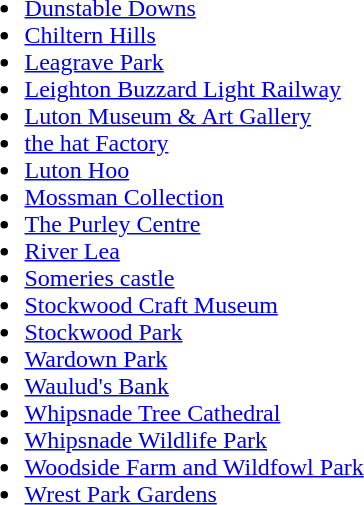<table>
<tr>
<td valign="top"><br><ul><li> <a href='#'>Dunstable Downs</a></li><li> <a href='#'>Chiltern Hills</a></li><li> <a href='#'>Leagrave Park</a></li><li> <a href='#'>Leighton Buzzard Light Railway</a></li><li> <a href='#'>Luton Museum & Art Gallery</a></li><li><a href='#'>the hat Factory</a></li><li> <a href='#'>Luton Hoo</a></li><li> <a href='#'>Mossman Collection</a></li><li><a href='#'>The Purley Centre</a></li><li><a href='#'>River Lea</a></li><li><a href='#'>Someries castle</a></li><li> <a href='#'>Stockwood Craft Museum</a></li><li> <a href='#'>Stockwood Park</a></li><li> <a href='#'>Wardown Park</a></li><li> <a href='#'>Waulud's Bank</a></li><li> <a href='#'>Whipsnade Tree Cathedral</a></li><li> <a href='#'>Whipsnade Wildlife Park</a></li><li><a href='#'>Woodside Farm and Wildfowl Park</a></li><li> <a href='#'>Wrest Park Gardens</a></li></ul></td>
</tr>
</table>
